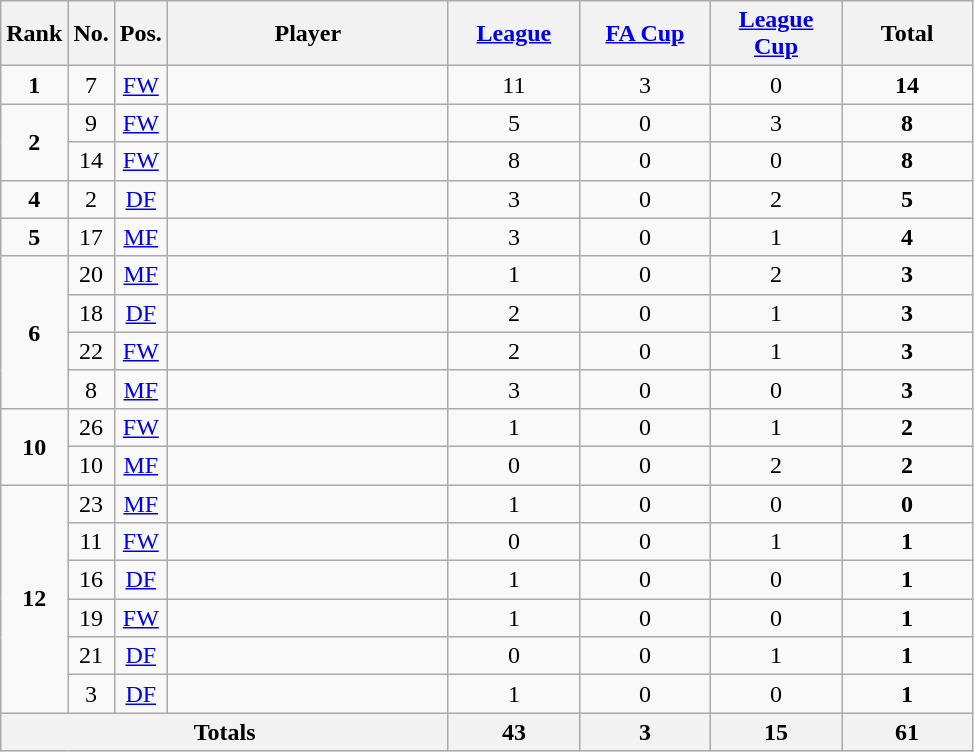<table class="wikitable sortable alternance" style="text-align:center">
<tr>
<th style="width:10px">Rank</th>
<th style="width:10px">No.</th>
<th style="width:10px">Pos.</th>
<th style="width:180px">Player</th>
<th style="width:80px"><a href='#'>League</a></th>
<th style="width:80px"><a href='#'>FA Cup</a></th>
<th style="width:80px"><a href='#'>League Cup</a></th>
<th style="width:80px">Total</th>
</tr>
<tr>
<td rowspan="1"><strong>1</strong></td>
<td>7</td>
<td><a href='#'>FW</a></td>
<td align="left"></td>
<td>11</td>
<td>3</td>
<td>0</td>
<td><strong>14</strong></td>
</tr>
<tr>
<td rowspan="2"><strong>2</strong></td>
<td>9</td>
<td><a href='#'>FW</a></td>
<td align="left"></td>
<td>5</td>
<td>0</td>
<td>3</td>
<td><strong>8</strong></td>
</tr>
<tr>
<td>14</td>
<td><a href='#'>FW</a></td>
<td align="left"></td>
<td>8</td>
<td>0</td>
<td>0</td>
<td><strong>8</strong></td>
</tr>
<tr>
<td><strong>4</strong></td>
<td>2</td>
<td><a href='#'>DF</a></td>
<td align="left"></td>
<td>3</td>
<td>0</td>
<td>2</td>
<td><strong>5</strong></td>
</tr>
<tr>
<td><strong>5</strong></td>
<td>17</td>
<td><a href='#'>MF</a></td>
<td align="left"></td>
<td>3</td>
<td>0</td>
<td>1</td>
<td><strong>4</strong></td>
</tr>
<tr>
<td rowspan="4"><strong>6</strong></td>
<td>20</td>
<td><a href='#'>MF</a></td>
<td align="left"></td>
<td>1</td>
<td>0</td>
<td>2</td>
<td><strong>3</strong></td>
</tr>
<tr>
<td>18</td>
<td><a href='#'>DF</a></td>
<td align="left"></td>
<td>2</td>
<td>0</td>
<td>1</td>
<td><strong>3</strong></td>
</tr>
<tr>
<td>22</td>
<td><a href='#'>FW</a></td>
<td align="left"></td>
<td>2</td>
<td>0</td>
<td>1</td>
<td><strong>3</strong></td>
</tr>
<tr>
<td>8</td>
<td><a href='#'>MF</a></td>
<td align="left"></td>
<td>3</td>
<td>0</td>
<td>0</td>
<td><strong>3</strong></td>
</tr>
<tr>
<td rowspan="2"><strong>10</strong></td>
<td>26</td>
<td><a href='#'>FW</a></td>
<td align="left"></td>
<td>1</td>
<td>0</td>
<td>1</td>
<td><strong>2</strong></td>
</tr>
<tr>
<td>10</td>
<td><a href='#'>MF</a></td>
<td align="left"></td>
<td>0</td>
<td>0</td>
<td>2</td>
<td><strong>2</strong></td>
</tr>
<tr>
<td rowspan="6"><strong>12</strong></td>
<td>23</td>
<td><a href='#'>MF</a></td>
<td align="left"></td>
<td>1</td>
<td>0</td>
<td>0</td>
<td><strong>0</strong></td>
</tr>
<tr>
<td>11</td>
<td><a href='#'>FW</a></td>
<td align="left"></td>
<td>0</td>
<td>0</td>
<td>1</td>
<td><strong>1</strong></td>
</tr>
<tr>
<td>16</td>
<td><a href='#'>DF</a></td>
<td align="left"></td>
<td>1</td>
<td>0</td>
<td>0</td>
<td><strong>1</strong></td>
</tr>
<tr>
<td>19</td>
<td><a href='#'>FW</a></td>
<td align="left"></td>
<td>1</td>
<td>0</td>
<td>0</td>
<td><strong>1</strong></td>
</tr>
<tr>
<td>21</td>
<td><a href='#'>DF</a></td>
<td align="left"></td>
<td>0</td>
<td>0</td>
<td>1</td>
<td><strong>1</strong></td>
</tr>
<tr>
<td>3</td>
<td><a href='#'>DF</a></td>
<td align="left"></td>
<td>1</td>
<td>0</td>
<td>0</td>
<td><strong>1</strong></td>
</tr>
<tr>
<th colspan=4><strong>Totals</strong></th>
<th>43</th>
<th>3</th>
<th>15</th>
<th><strong>61</strong></th>
</tr>
</table>
